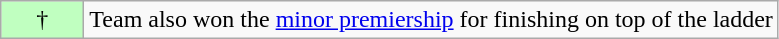<table class="wikitable plainrowheaders">
<tr>
<td style="background:#C0FFC0; width:3em" align="center">†</td>
<td>Team also won the <a href='#'>minor premiership</a> for finishing on top of the ladder</td>
</tr>
</table>
